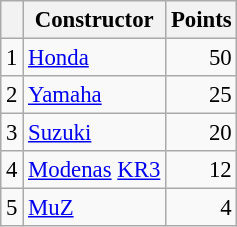<table class="wikitable" style="font-size: 95%;">
<tr>
<th></th>
<th>Constructor</th>
<th>Points</th>
</tr>
<tr>
<td align=center>1</td>
<td> <a href='#'>Honda</a></td>
<td align=right>50</td>
</tr>
<tr>
<td align=center>2</td>
<td> <a href='#'>Yamaha</a></td>
<td align=right>25</td>
</tr>
<tr>
<td align=center>3</td>
<td> <a href='#'>Suzuki</a></td>
<td align=right>20</td>
</tr>
<tr>
<td align=center>4</td>
<td> <a href='#'>Modenas</a> <a href='#'>KR3</a></td>
<td align=right>12</td>
</tr>
<tr>
<td align=center>5</td>
<td> <a href='#'>MuZ</a></td>
<td align=right>4</td>
</tr>
</table>
